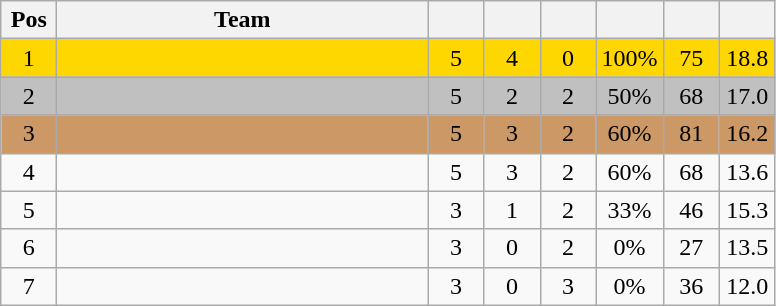<table class="wikitable" style="text-align:center">
<tr>
<th width=30>Pos</th>
<th width=240>Team</th>
<th width=30></th>
<th width=30></th>
<th width=30></th>
<th width=30></th>
<th width=30></th>
<th width=30></th>
</tr>
<tr bgcolor=gold>
<td>1</td>
<td align=left></td>
<td>5</td>
<td>4</td>
<td>0</td>
<td>100%</td>
<td>75</td>
<td>18.8</td>
</tr>
<tr bgcolor=silver>
<td>2</td>
<td align=left></td>
<td>5</td>
<td>2</td>
<td>2</td>
<td>50%</td>
<td>68</td>
<td>17.0</td>
</tr>
<tr bgcolor=cc9966>
<td>3</td>
<td align=left></td>
<td>5</td>
<td>3</td>
<td>2</td>
<td>60%</td>
<td>81</td>
<td>16.2</td>
</tr>
<tr>
<td>4</td>
<td align=left></td>
<td>5</td>
<td>3</td>
<td>2</td>
<td>60%</td>
<td>68</td>
<td>13.6</td>
</tr>
<tr>
<td>5</td>
<td align=left></td>
<td>3</td>
<td>1</td>
<td>2</td>
<td>33%</td>
<td>46</td>
<td>15.3</td>
</tr>
<tr>
<td>6</td>
<td align=left></td>
<td>3</td>
<td>0</td>
<td>2</td>
<td>0%</td>
<td>27</td>
<td>13.5</td>
</tr>
<tr>
<td>7</td>
<td align=left></td>
<td>3</td>
<td>0</td>
<td>3</td>
<td>0%</td>
<td>36</td>
<td>12.0</td>
</tr>
</table>
